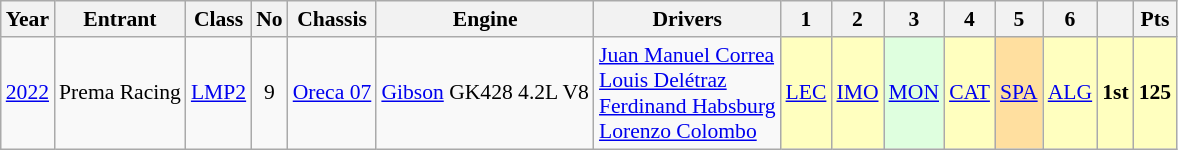<table class="wikitable" style="font-size: 90%; text-align:center">
<tr>
<th>Year</th>
<th>Entrant</th>
<th>Class</th>
<th>No</th>
<th>Chassis</th>
<th>Engine</th>
<th>Drivers</th>
<th>1</th>
<th>2</th>
<th>3</th>
<th>4</th>
<th>5</th>
<th>6</th>
<th></th>
<th>Pts</th>
</tr>
<tr>
<td><a href='#'>2022</a></td>
<td> Prema Racing</td>
<td><a href='#'>LMP2</a></td>
<td>9</td>
<td><a href='#'>Oreca 07</a></td>
<td><a href='#'>Gibson</a> GK428 4.2L V8</td>
<td align="left"> <a href='#'>Juan Manuel Correa</a><br> <a href='#'>Louis Delétraz</a><br> <a href='#'>Ferdinand Habsburg</a><br> <a href='#'>Lorenzo Colombo</a></td>
<td style="background:#FFFFBF;"><a href='#'>LEC</a><br></td>
<td style="background:#FFFFBF;"><a href='#'>IMO</a><br></td>
<td style="background:#DFFFDF;"><a href='#'>MON</a><br></td>
<td style="background:#FFFFBF;"><a href='#'>CAT</a><br></td>
<td style="background:#FFDF9F;"><a href='#'>SPA</a><br></td>
<td style="background:#FFFFBF;"><a href='#'>ALG</a><br></td>
<td style="background:#FFFFBF;"><strong>1st</strong></td>
<td style="background:#FFFFBF;"><strong>125</strong></td>
</tr>
</table>
